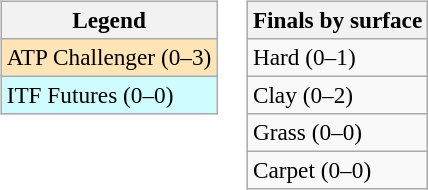<table>
<tr valign=top>
<td><br><table class=wikitable style=font-size:97%>
<tr>
<th>Legend</th>
</tr>
<tr bgcolor=moccasin>
<td>ATP Challenger (0–3)</td>
</tr>
<tr bgcolor=cffcff>
<td>ITF Futures (0–0)</td>
</tr>
</table>
</td>
<td><br><table class=wikitable style=font-size:97%>
<tr>
<th>Finals by surface</th>
</tr>
<tr>
<td>Hard (0–1)</td>
</tr>
<tr>
<td>Clay (0–2)</td>
</tr>
<tr>
<td>Grass (0–0)</td>
</tr>
<tr>
<td>Carpet (0–0)</td>
</tr>
</table>
</td>
</tr>
</table>
